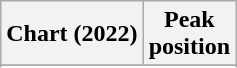<table class="wikitable sortable plainrowheaders" style="text-align:center">
<tr>
<th scope="col">Chart (2022)</th>
<th scope="col">Peak<br>position</th>
</tr>
<tr>
</tr>
<tr>
</tr>
</table>
